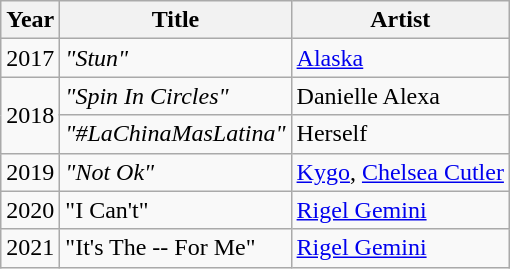<table class="wikitable">
<tr>
<th>Year</th>
<th>Title</th>
<th>Artist</th>
</tr>
<tr>
<td>2017</td>
<td><em>"Stun"</em></td>
<td><a href='#'>Alaska</a></td>
</tr>
<tr>
<td rowspan="2">2018</td>
<td><em>"Spin In Circles"</em></td>
<td>Danielle Alexa</td>
</tr>
<tr>
<td><em>"#LaChinaMasLatina"</em></td>
<td>Herself</td>
</tr>
<tr>
<td>2019</td>
<td><em>"Not Ok"</em></td>
<td><a href='#'>Kygo</a>, <a href='#'>Chelsea Cutler</a></td>
</tr>
<tr>
<td>2020</td>
<td>"I Can't"</td>
<td><a href='#'>Rigel Gemini</a></td>
</tr>
<tr>
<td>2021</td>
<td>"It's The -- For Me"</td>
<td><a href='#'>Rigel Gemini</a></td>
</tr>
</table>
